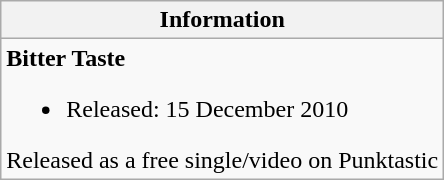<table class="wikitable">
<tr>
<th>Information</th>
</tr>
<tr>
<td><strong>Bitter Taste</strong><br><ul><li>Released: 15 December 2010</li></ul>Released as a free single/video on Punktastic</td>
</tr>
</table>
